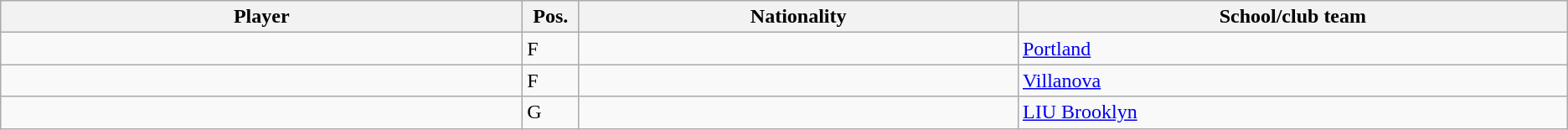<table class="wikitable sortable sortable">
<tr>
<th style="width:19%;">Player</th>
<th style="width:1%;">Pos.</th>
<th style="width:16%;">Nationality</th>
<th style="width:20%;">School/club team</th>
</tr>
<tr>
<td></td>
<td>F</td>
<td></td>
<td><a href='#'>Portland</a></td>
</tr>
<tr>
<td></td>
<td>F</td>
<td></td>
<td><a href='#'>Villanova</a></td>
</tr>
<tr>
<td></td>
<td>G</td>
<td></td>
<td><a href='#'>LIU Brooklyn</a></td>
</tr>
</table>
